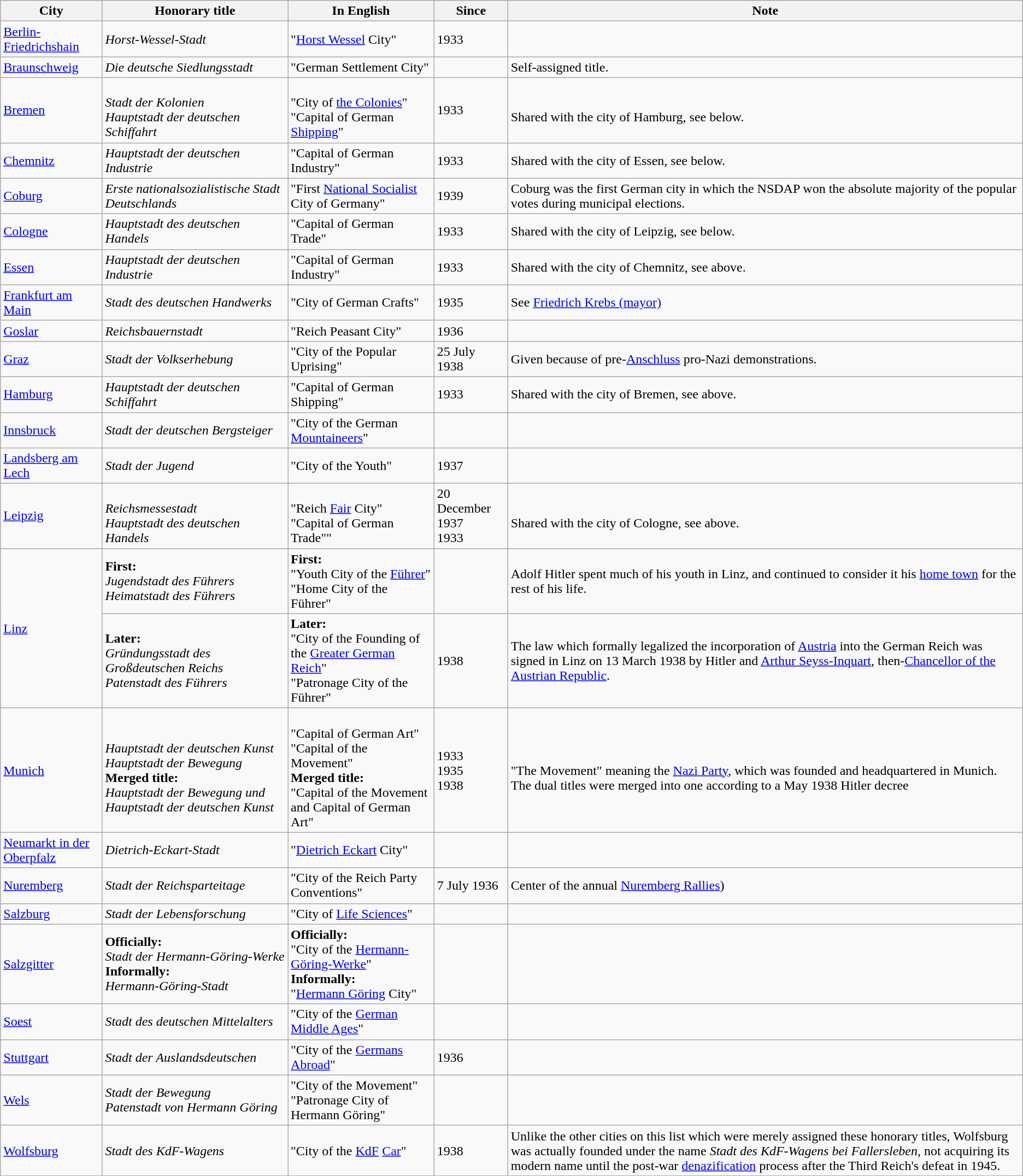<table class="wikitable">
<tr>
<th>City</th>
<th>Honorary title</th>
<th>In English</th>
<th>Since</th>
<th>Note</th>
</tr>
<tr>
<td><a href='#'>Berlin-Friedrichshain</a></td>
<td><em>Horst-Wessel-Stadt</em></td>
<td>"<a href='#'>Horst Wessel</a> City"</td>
<td>1933</td>
<td></td>
</tr>
<tr>
<td><a href='#'>Braunschweig</a></td>
<td><em>Die deutsche Siedlungsstadt</em></td>
<td>"German Settlement City"</td>
<td></td>
<td>Self-assigned title.</td>
</tr>
<tr>
<td><a href='#'>Bremen</a></td>
<td><br><em>Stadt der Kolonien</em><br><em>Hauptstadt der deutschen Schiffahrt</em></td>
<td><br>"City of <a href='#'>the Colonies</a>"<br>"Capital of German <a href='#'>Shipping</a>"</td>
<td>1933</td>
<td><br>Shared with the city of Hamburg, see below.</td>
</tr>
<tr>
<td><a href='#'>Chemnitz</a></td>
<td><em>Hauptstadt der deutschen Industrie</em></td>
<td>"Capital of German Industry"</td>
<td>1933</td>
<td>Shared with the city of Essen, see below.</td>
</tr>
<tr>
<td><a href='#'>Coburg</a></td>
<td><em>Erste nationalsozialistische Stadt Deutschlands</em></td>
<td>"First <a href='#'>National Socialist</a> City of Germany"</td>
<td>1939</td>
<td>Coburg was the first German city in which the NSDAP won the absolute majority of the popular votes during municipal elections.</td>
</tr>
<tr>
<td><a href='#'>Cologne</a></td>
<td><em>Hauptstadt des deutschen Handels</em></td>
<td>"Capital of German Trade"</td>
<td>1933</td>
<td>Shared with the city of Leipzig, see below.</td>
</tr>
<tr>
<td><a href='#'>Essen</a></td>
<td><em>Hauptstadt der deutschen Industrie</em></td>
<td>"Capital of German Industry"</td>
<td>1933</td>
<td>Shared with the city of Chemnitz, see above.</td>
</tr>
<tr>
<td><a href='#'>Frankfurt am Main</a></td>
<td><em>Stadt des deutschen Handwerks</em></td>
<td>"City of German Crafts"</td>
<td>1935</td>
<td>See <a href='#'>Friedrich Krebs (mayor)</a></td>
</tr>
<tr>
<td><a href='#'>Goslar</a></td>
<td><em>Reichsbauernstadt</em></td>
<td>"Reich Peasant City"</td>
<td>1936</td>
<td></td>
</tr>
<tr>
<td><a href='#'>Graz</a></td>
<td><em>Stadt der Volkserhebung</em></td>
<td>"City of the Popular Uprising"</td>
<td>25 July 1938</td>
<td>Given because of pre-<a href='#'>Anschluss</a> pro-Nazi demonstrations.</td>
</tr>
<tr>
<td><a href='#'>Hamburg</a></td>
<td><em>Hauptstadt der deutschen Schiffahrt</em></td>
<td>"Capital of German Shipping"</td>
<td>1933</td>
<td>Shared with the city of Bremen, see above.</td>
</tr>
<tr>
<td><a href='#'>Innsbruck</a></td>
<td><em>Stadt der deutschen Bergsteiger</em></td>
<td>"City of the German <a href='#'>Mountaineers</a>"</td>
<td></td>
<td></td>
</tr>
<tr>
<td><a href='#'>Landsberg am Lech</a></td>
<td><em>Stadt der Jugend</em></td>
<td>"City of the Youth"</td>
<td>1937</td>
<td></td>
</tr>
<tr>
<td><a href='#'>Leipzig</a></td>
<td><br><em>Reichsmessestadt</em><br><em>Hauptstadt des deutschen Handels</em></td>
<td><br>"Reich <a href='#'>Fair</a> City"<br>"Capital of German Trade""</td>
<td>20 December 1937<br>1933</td>
<td><br>Shared with the city of Cologne, see above.</td>
</tr>
<tr>
<td rowspan="2"><a href='#'>Linz</a></td>
<td><strong>First:</strong> <br><em>Jugendstadt des Führers</em> <br><em>Heimatstadt des Führers</em></td>
<td><strong>First:</strong><br>"Youth City of the <a href='#'>Führer</a>"<br>"Home City of the Führer"</td>
<td></td>
<td>Adolf Hitler spent much of his youth in Linz, and continued to consider it his <a href='#'>home town</a> for the rest of his life.</td>
</tr>
<tr>
<td><strong>Later:</strong><br><em>Gründungsstadt des Großdeutschen Reichs</em><br><em>Patenstadt des Führers</em></td>
<td><strong>Later:</strong><br>"City of the Founding of the <a href='#'>Greater German Reich</a>"<br>"Patronage City of the Führer"</td>
<td>1938</td>
<td>The law which formally legalized the incorporation of <a href='#'>Austria</a> into the German Reich was signed in Linz on 13 March 1938 by Hitler and <a href='#'>Arthur Seyss-Inquart</a>, then-<a href='#'>Chancellor of the Austrian Republic</a>.</td>
</tr>
<tr>
<td><a href='#'>Munich</a></td>
<td><br><em>Hauptstadt der deutschen Kunst</em><br><em>Hauptstadt der Bewegung</em><br><strong>Merged title:</strong><br><em>Hauptstadt der Bewegung und Hauptstadt der deutschen Kunst</em></td>
<td><br>"Capital of German Art"<br>"Capital of the Movement"<br><strong>Merged title:</strong><br>"Capital of the Movement and Capital of German Art"</td>
<td>1933<br>1935<br>1938</td>
<td><br>"The Movement" meaning the <a href='#'>Nazi Party</a>, which was founded and headquartered in Munich.<br>The dual titles were merged into one according to a May 1938 Hitler decree</td>
</tr>
<tr>
<td><a href='#'>Neumarkt in der Oberpfalz</a></td>
<td><em>Dietrich-Eckart-Stadt</em></td>
<td>"<a href='#'>Dietrich Eckart</a> City"</td>
<td></td>
<td></td>
</tr>
<tr>
<td><a href='#'>Nuremberg</a></td>
<td><em>Stadt der Reichsparteitage</em></td>
<td>"City of the Reich Party Conventions"</td>
<td>7 July 1936</td>
<td>Center of the annual <a href='#'>Nuremberg Rallies</a>)</td>
</tr>
<tr>
<td><a href='#'>Salzburg</a></td>
<td><em>Stadt der Lebensforschung</em></td>
<td>"City of <a href='#'>Life Sciences</a>"</td>
<td></td>
<td></td>
</tr>
<tr>
<td><a href='#'>Salzgitter</a></td>
<td><strong>Officially:</strong><br><em>Stadt der Hermann-Göring-Werke</em><br><strong>Informally:</strong><br><em>Hermann-Göring-Stadt</em></td>
<td><strong>Officially:</strong><br>"City of the <a href='#'>Hermann-Göring-Werke</a>"<br><strong>Informally:</strong><br>"<a href='#'>Hermann Göring</a> City"</td>
<td></td>
<td></td>
</tr>
<tr>
<td><a href='#'>Soest</a></td>
<td><em>Stadt des deutschen Mittelalters</em></td>
<td>"City of the <a href='#'>German Middle Ages</a>"</td>
<td></td>
<td></td>
</tr>
<tr>
<td><a href='#'>Stuttgart</a></td>
<td><em>Stadt der Auslandsdeutschen</em></td>
<td>"City of the <a href='#'>Germans Abroad</a>"</td>
<td>1936</td>
<td></td>
</tr>
<tr>
<td><a href='#'>Wels</a></td>
<td><em>Stadt der Bewegung</em><br><em>Patenstadt von Hermann Göring</em></td>
<td>"City of the Movement"<br>"Patronage City of Hermann Göring"</td>
<td></td>
<td></td>
</tr>
<tr>
<td><a href='#'>Wolfsburg</a></td>
<td><em>Stadt des KdF-Wagens</em></td>
<td>"City of the <a href='#'>KdF</a> <a href='#'>Car</a>"</td>
<td>1938</td>
<td>Unlike the other cities on this list which were merely assigned these honorary titles, Wolfsburg was actually founded under the name <em>Stadt des KdF-Wagens bei Fallersleben</em>, not acquiring its modern name until the post-war <a href='#'>denazification</a> process after the Third Reich's defeat in 1945.</td>
</tr>
</table>
